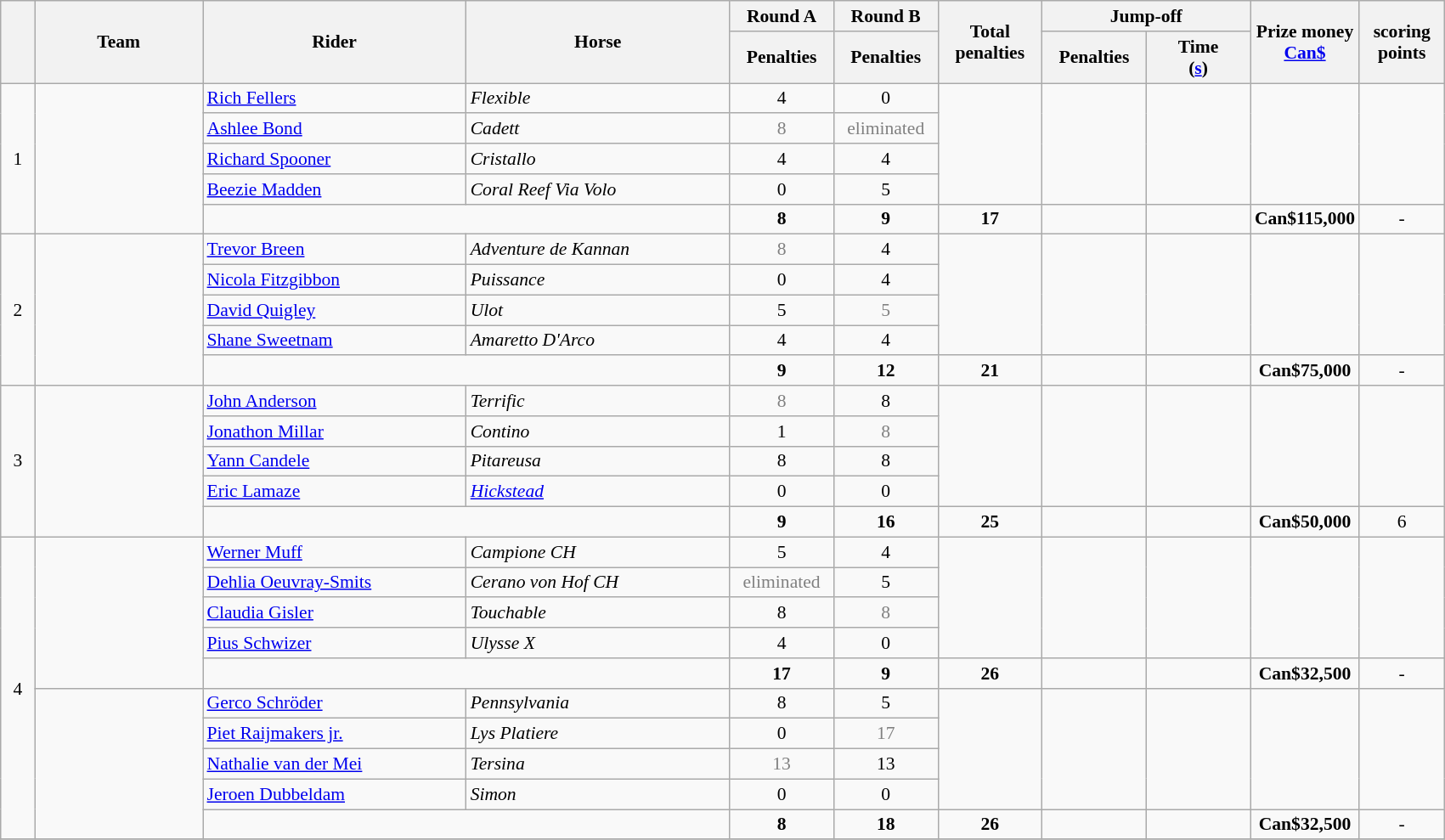<table class="wikitable" style="font-size: 90%">
<tr>
<th rowspan=2 width=20></th>
<th rowspan=2 width=125>Team</th>
<th rowspan=2 width=200>Rider</th>
<th rowspan=2 width=200>Horse</th>
<th>Round A</th>
<th>Round B</th>
<th rowspan=2 width=75>Total penalties</th>
<th colspan=2>Jump-off</th>
<th rowspan=2 width=75>Prize money<br><a href='#'>Can$</a></th>
<th rowspan=2 width=60>scoring<br>points</th>
</tr>
<tr>
<th width=75>Penalties</th>
<th width=75>Penalties</th>
<th width=75>Penalties</th>
<th width=75>Time<br>(<a href='#'>s</a>)</th>
</tr>
<tr>
<td rowspan=5 align=center>1</td>
<td rowspan=5></td>
<td><a href='#'>Rich Fellers</a></td>
<td><em>Flexible</em></td>
<td align=center>4</td>
<td align=center>0</td>
<td rowspan=4></td>
<td rowspan=4></td>
<td rowspan=4></td>
<td rowspan=4></td>
</tr>
<tr>
<td><a href='#'>Ashlee Bond</a></td>
<td><em>Cadett</em></td>
<td align=center style=color:gray>8</td>
<td align=center style=color:gray>eliminated</td>
</tr>
<tr>
<td><a href='#'>Richard Spooner</a></td>
<td><em>Cristallo</em></td>
<td align=center>4</td>
<td align=center>4</td>
</tr>
<tr>
<td><a href='#'>Beezie Madden</a></td>
<td><em>Coral Reef Via Volo</em></td>
<td align=center>0</td>
<td align=center>5</td>
</tr>
<tr>
<td colspan=2></td>
<td align=center><strong>8</strong></td>
<td align=center><strong>9</strong></td>
<td align=center><strong>17</strong></td>
<td></td>
<td></td>
<td align=center><strong>Can$115,000</strong></td>
<td align=center>-</td>
</tr>
<tr>
<td rowspan=5 align=center>2</td>
<td rowspan=5></td>
<td><a href='#'>Trevor Breen</a></td>
<td><em>Adventure de Kannan</em></td>
<td align=center style=color:gray>8</td>
<td align=center>4</td>
<td rowspan=4></td>
<td rowspan=4></td>
<td rowspan=4></td>
<td rowspan=4></td>
<td rowspan=4></td>
</tr>
<tr>
<td><a href='#'>Nicola Fitzgibbon</a></td>
<td><em>Puissance</em></td>
<td align=center>0</td>
<td align=center>4</td>
</tr>
<tr>
<td><a href='#'>David Quigley</a></td>
<td><em>Ulot</em></td>
<td align=center>5</td>
<td align=center style=color:gray>5</td>
</tr>
<tr>
<td><a href='#'>Shane Sweetnam</a></td>
<td><em>Amaretto D'Arco</em></td>
<td align=center>4</td>
<td align=center>4</td>
</tr>
<tr>
<td colspan=2></td>
<td align=center><strong>9</strong></td>
<td align=center><strong>12</strong></td>
<td align=center><strong>21</strong></td>
<td></td>
<td></td>
<td align=center><strong>Can$75,000</strong></td>
<td align=center>-</td>
</tr>
<tr>
<td rowspan=5 align=center>3</td>
<td rowspan=5></td>
<td><a href='#'>John Anderson</a></td>
<td><em>Terrific</em></td>
<td align=center style=color:gray>8</td>
<td align=center>8</td>
<td rowspan=4></td>
<td rowspan=4></td>
<td rowspan=4></td>
<td rowspan=4></td>
</tr>
<tr>
<td><a href='#'>Jonathon Millar</a></td>
<td><em>Contino</em></td>
<td align=center>1</td>
<td align=center style=color:gray>8</td>
</tr>
<tr>
<td><a href='#'>Yann Candele</a></td>
<td><em>Pitareusa</em></td>
<td align=center>8</td>
<td align=center>8</td>
</tr>
<tr>
<td><a href='#'>Eric Lamaze</a></td>
<td><em><a href='#'>Hickstead</a></em></td>
<td align=center>0</td>
<td align=center>0</td>
</tr>
<tr>
<td colspan=2></td>
<td align=center><strong>9</strong></td>
<td align=center><strong>16</strong></td>
<td align=center><strong>25</strong></td>
<td></td>
<td></td>
<td align=center><strong>Can$50,000</strong></td>
<td align=center>6</td>
</tr>
<tr>
<td rowspan=10 align=center>4</td>
<td rowspan=5></td>
<td><a href='#'>Werner Muff</a></td>
<td><em>Campione CH</em></td>
<td align=center>5</td>
<td align=center>4</td>
<td rowspan=4></td>
<td rowspan=4></td>
<td rowspan=4></td>
<td rowspan=4></td>
</tr>
<tr>
<td><a href='#'>Dehlia Oeuvray-Smits</a></td>
<td><em>Cerano von Hof CH</em></td>
<td align=center style=color:gray>eliminated</td>
<td align=center>5</td>
</tr>
<tr>
<td><a href='#'>Claudia Gisler</a></td>
<td><em>Touchable</em></td>
<td align=center>8</td>
<td align=center style=color:gray>8</td>
</tr>
<tr>
<td><a href='#'>Pius Schwizer</a></td>
<td><em>Ulysse X</em></td>
<td align=center>4</td>
<td align=center>0</td>
</tr>
<tr>
<td colspan=2></td>
<td align=center><strong>17</strong></td>
<td align=center><strong>9</strong></td>
<td align=center><strong>26</strong></td>
<td></td>
<td></td>
<td align=center><strong>Can$32,500</strong></td>
<td align=center>-</td>
</tr>
<tr>
<td rowspan=5></td>
<td><a href='#'>Gerco Schröder</a></td>
<td><em>Pennsylvania</em></td>
<td align=center>8</td>
<td align=center>5</td>
<td rowspan=4></td>
<td rowspan=4></td>
<td rowspan=4></td>
<td rowspan=4></td>
</tr>
<tr>
<td><a href='#'>Piet Raijmakers jr.</a></td>
<td><em>Lys Platiere</em></td>
<td align=center>0</td>
<td align=center style=color:gray>17</td>
</tr>
<tr>
<td><a href='#'>Nathalie van der Mei</a></td>
<td><em>Tersina</em></td>
<td align=center style=color:gray>13</td>
<td align=center>13</td>
</tr>
<tr>
<td><a href='#'>Jeroen Dubbeldam</a></td>
<td><em>Simon</em></td>
<td align=center>0</td>
<td align=center>0</td>
</tr>
<tr>
<td colspan=2></td>
<td align=center><strong>8</strong></td>
<td align=center><strong>18</strong></td>
<td align=center><strong>26</strong></td>
<td></td>
<td></td>
<td align=center><strong>Can$32,500</strong></td>
<td align=center>-</td>
</tr>
<tr>
</tr>
</table>
